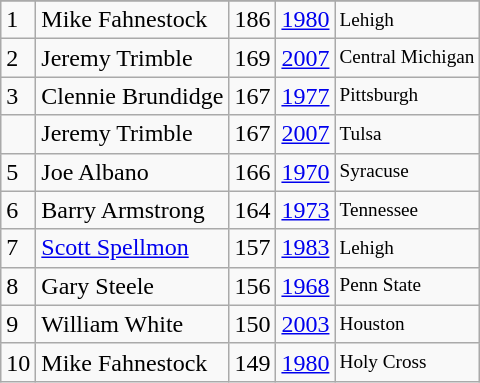<table class="wikitable">
<tr>
</tr>
<tr>
<td>1</td>
<td>Mike Fahnestock</td>
<td>186</td>
<td><a href='#'>1980</a></td>
<td style="font-size:80%;">Lehigh</td>
</tr>
<tr>
<td>2</td>
<td>Jeremy Trimble</td>
<td>169</td>
<td><a href='#'>2007</a></td>
<td style="font-size:80%;">Central Michigan</td>
</tr>
<tr>
<td>3</td>
<td>Clennie Brundidge</td>
<td>167</td>
<td><a href='#'>1977</a></td>
<td style="font-size:80%;">Pittsburgh</td>
</tr>
<tr>
<td></td>
<td>Jeremy Trimble</td>
<td>167</td>
<td><a href='#'>2007</a></td>
<td style="font-size:80%;">Tulsa</td>
</tr>
<tr>
<td>5</td>
<td>Joe Albano</td>
<td>166</td>
<td><a href='#'>1970</a></td>
<td style="font-size:80%;">Syracuse</td>
</tr>
<tr>
<td>6</td>
<td>Barry Armstrong</td>
<td>164</td>
<td><a href='#'>1973</a></td>
<td style="font-size:80%;">Tennessee</td>
</tr>
<tr>
<td>7</td>
<td><a href='#'>Scott Spellmon</a></td>
<td>157</td>
<td><a href='#'>1983</a></td>
<td style="font-size:80%;">Lehigh</td>
</tr>
<tr>
<td>8</td>
<td>Gary Steele</td>
<td>156</td>
<td><a href='#'>1968</a></td>
<td style="font-size:80%;">Penn State</td>
</tr>
<tr>
<td>9</td>
<td>William White</td>
<td>150</td>
<td><a href='#'>2003</a></td>
<td style="font-size:80%;">Houston</td>
</tr>
<tr>
<td>10</td>
<td>Mike Fahnestock</td>
<td>149</td>
<td><a href='#'>1980</a></td>
<td style="font-size:80%;">Holy Cross</td>
</tr>
</table>
